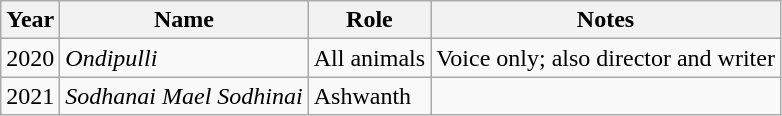<table class="wikitable sortable">
<tr>
<th>Year</th>
<th>Name</th>
<th>Role</th>
<th>Notes</th>
</tr>
<tr>
<td>2020</td>
<td><em>Ondipulli</em></td>
<td>All animals</td>
<td>Voice only; also director and writer</td>
</tr>
<tr>
<td>2021</td>
<td><em>Sodhanai Mael Sodhinai</em></td>
<td>Ashwanth</td>
<td></td>
</tr>
</table>
